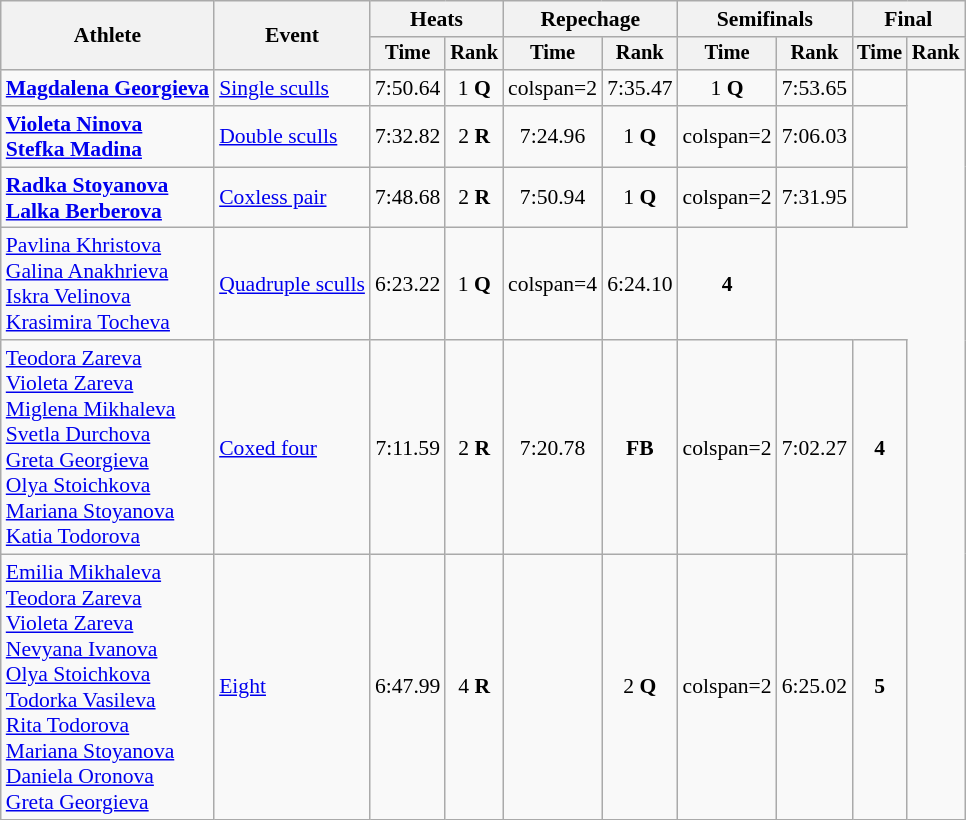<table class="wikitable" style="font-size:90%; text-align:center;">
<tr>
<th rowspan="2">Athlete</th>
<th rowspan="2">Event</th>
<th colspan="2">Heats</th>
<th colspan="2">Repechage</th>
<th colspan="2">Semifinals</th>
<th colspan="2">Final</th>
</tr>
<tr style="font-size:95%">
<th>Time</th>
<th>Rank</th>
<th>Time</th>
<th>Rank</th>
<th>Time</th>
<th>Rank</th>
<th>Time</th>
<th>Rank</th>
</tr>
<tr>
<td align=left><strong><a href='#'>Magdalena Georgieva</a></strong></td>
<td align=left><a href='#'>Single sculls</a></td>
<td>7:50.64</td>
<td>1 <strong>Q</strong></td>
<td>colspan=2 </td>
<td>7:35.47</td>
<td>1 <strong>Q</strong></td>
<td>7:53.65</td>
<td></td>
</tr>
<tr>
<td align=left><strong><a href='#'>Violeta Ninova</a><br><a href='#'>Stefka Madina</a></strong></td>
<td align=left><a href='#'>Double sculls</a></td>
<td>7:32.82</td>
<td>2 <strong>R</strong></td>
<td>7:24.96</td>
<td>1 <strong>Q</strong></td>
<td>colspan=2 </td>
<td>7:06.03</td>
<td></td>
</tr>
<tr>
<td align=left><strong><a href='#'>Radka Stoyanova</a><br><a href='#'>Lalka Berberova</a></strong></td>
<td align=left><a href='#'>Coxless pair</a></td>
<td>7:48.68</td>
<td>2 <strong>R</strong></td>
<td>7:50.94</td>
<td>1 <strong>Q</strong></td>
<td>colspan=2 </td>
<td>7:31.95</td>
<td></td>
</tr>
<tr>
<td align=left><a href='#'>Pavlina Khristova</a><br><a href='#'>Galina Anakhrieva</a> <br><a href='#'>Iskra Velinova</a> <br><a href='#'>Krasimira Tocheva</a></td>
<td align=left><a href='#'>Quadruple sculls</a></td>
<td>6:23.22</td>
<td>1 <strong>Q</strong></td>
<td>colspan=4 </td>
<td>6:24.10</td>
<td><strong>4</strong></td>
</tr>
<tr>
<td align=left><a href='#'>Teodora Zareva</a><br><a href='#'>Violeta Zareva</a><br><a href='#'>Miglena Mikhaleva</a><br><a href='#'>Svetla Durchova</a> <br><a href='#'>Greta Georgieva</a><br><a href='#'>Olya Stoichkova</a><br><a href='#'>Mariana Stoyanova</a> <br><a href='#'>Katia Todorova</a></td>
<td align=left><a href='#'>Coxed four</a></td>
<td>7:11.59</td>
<td>2 <strong>R</strong></td>
<td>7:20.78</td>
<td><strong>FB</strong></td>
<td>colspan=2 </td>
<td>7:02.27</td>
<td><strong>4</strong></td>
</tr>
<tr>
<td align=left><a href='#'>Emilia Mikhaleva</a><br><a href='#'>Teodora Zareva</a><br><a href='#'>Violeta Zareva</a><br><a href='#'>Nevyana Ivanova</a> <br><a href='#'>Olya Stoichkova</a> <br><a href='#'>Todorka Vasileva</a><br><a href='#'>Rita Todorova</a><br><a href='#'>Mariana Stoyanova</a> <br><a href='#'>Daniela Oronova</a> <br><a href='#'>Greta Georgieva</a></td>
<td align=left><a href='#'>Eight</a></td>
<td>6:47.99</td>
<td>4 <strong>R</strong></td>
<td></td>
<td>2 <strong>Q</strong></td>
<td>colspan=2 </td>
<td>6:25.02</td>
<td><strong>5</strong></td>
</tr>
</table>
